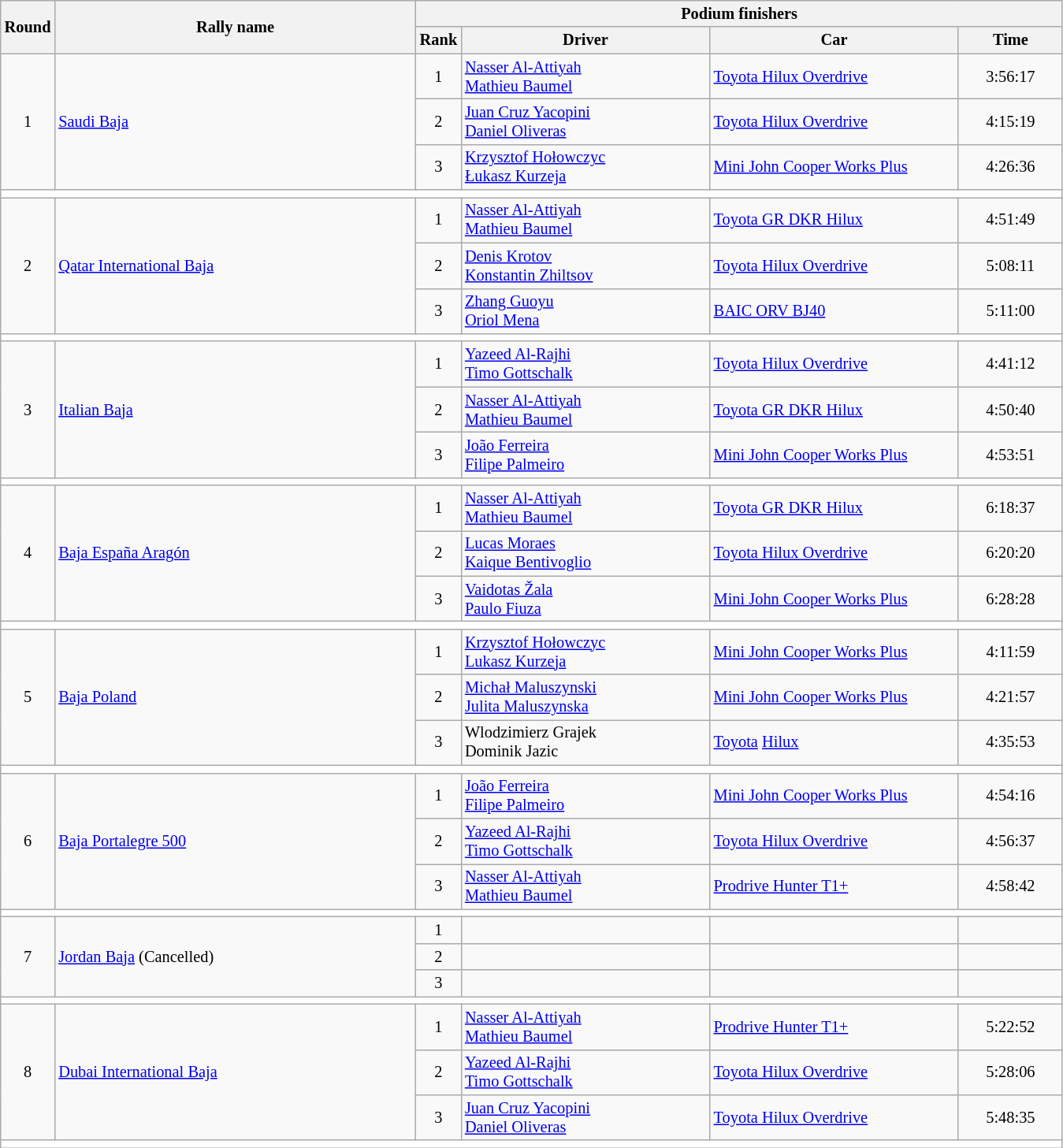<table class="wikitable" style="font-size:85%;">
<tr>
<th rowspan=2>Round</th>
<th style="width:22em" rowspan=2>Rally name</th>
<th colspan=4>Podium finishers</th>
</tr>
<tr>
<th>Rank</th>
<th style="width:15em">Driver</th>
<th style="width:15em">Car</th>
<th style="width:6em">Time</th>
</tr>
<tr>
<td rowspan=3 align=center>1</td>
<td rowspan=3> <a href='#'>Saudi Baja</a></td>
<td align=center>1</td>
<td> <a href='#'>Nasser Al-Attiyah</a> <br> <a href='#'>Mathieu Baumel</a></td>
<td><a href='#'>Toyota Hilux Overdrive</a></td>
<td align=center>3:56:17</td>
</tr>
<tr>
<td align=center>2</td>
<td> <a href='#'>Juan Cruz Yacopini</a> <br> <a href='#'>Daniel Oliveras</a></td>
<td><a href='#'>Toyota Hilux Overdrive</a></td>
<td align=center>4:15:19</td>
</tr>
<tr>
<td align=center>3</td>
<td> <a href='#'>Krzysztof Hołowczyc</a> <br> <a href='#'>Łukasz Kurzeja</a></td>
<td><a href='#'>Mini John Cooper Works Plus</a></td>
<td align=center>4:26:36</td>
</tr>
<tr style="background:white;">
<td colspan=6></td>
</tr>
<tr>
<td rowspan=3 align=center>2</td>
<td rowspan=3> <a href='#'>Qatar International Baja</a></td>
<td align=center>1</td>
<td> <a href='#'>Nasser Al-Attiyah</a> <br> <a href='#'>Mathieu Baumel</a></td>
<td><a href='#'>Toyota GR DKR Hilux</a></td>
<td align=center>4:51:49</td>
</tr>
<tr>
<td align=center>2</td>
<td> <a href='#'>Denis Krotov</a> <br> <a href='#'>Konstantin Zhiltsov</a></td>
<td><a href='#'>Toyota Hilux Overdrive</a></td>
<td align=center>5:08:11</td>
</tr>
<tr>
<td align=center>3</td>
<td> <a href='#'>Zhang Guoyu</a> <br> <a href='#'>Oriol Mena</a></td>
<td><a href='#'>BAIC ORV BJ40</a></td>
<td align=center>5:11:00</td>
</tr>
<tr style="background:white;">
<td colspan=6></td>
</tr>
<tr>
<td rowspan=3 align=center>3</td>
<td rowspan=3> <a href='#'>Italian Baja</a></td>
<td align=center>1</td>
<td> <a href='#'>Yazeed Al-Rajhi</a> <br> <a href='#'>Timo Gottschalk</a></td>
<td><a href='#'>Toyota Hilux Overdrive</a></td>
<td align=center>4:41:12</td>
</tr>
<tr>
<td align=center>2</td>
<td> <a href='#'>Nasser Al-Attiyah</a> <br> <a href='#'>Mathieu Baumel</a></td>
<td><a href='#'>Toyota GR DKR Hilux</a></td>
<td align=center>4:50:40</td>
</tr>
<tr>
<td align=center>3</td>
<td> <a href='#'>João Ferreira</a> <br> <a href='#'>Filipe Palmeiro</a></td>
<td><a href='#'>Mini John Cooper Works Plus</a></td>
<td align=center>4:53:51</td>
</tr>
<tr style="background:white;">
<td colspan=6></td>
</tr>
<tr>
<td rowspan=3 align=center>4</td>
<td rowspan=3> <a href='#'>Baja España Aragón</a></td>
<td align=center>1</td>
<td> <a href='#'>Nasser Al-Attiyah</a> <br> <a href='#'>Mathieu Baumel</a></td>
<td><a href='#'>Toyota GR DKR Hilux</a></td>
<td align=center>6:18:37</td>
</tr>
<tr>
<td align=center>2</td>
<td> <a href='#'>Lucas Moraes</a> <br> <a href='#'>Kaique Bentivoglio</a></td>
<td><a href='#'>Toyota Hilux Overdrive</a></td>
<td align=center>6:20:20</td>
</tr>
<tr>
<td align=center>3</td>
<td> <a href='#'>Vaidotas Žala</a> <br> <a href='#'>Paulo Fiuza</a></td>
<td><a href='#'>Mini John Cooper Works Plus</a></td>
<td align=center>6:28:28</td>
</tr>
<tr style="background:white;">
<td colspan=6></td>
</tr>
<tr>
<td rowspan=3 align=center>5</td>
<td rowspan=3> <a href='#'>Baja Poland</a></td>
<td align=center>1</td>
<td> <a href='#'>Krzysztof Hołowczyc</a><br> <a href='#'>Lukasz Kurzeja</a></td>
<td><a href='#'>Mini John Cooper Works Plus</a></td>
<td align=center>4:11:59</td>
</tr>
<tr>
<td align=center>2</td>
<td> <a href='#'>Michał Maluszynski</a><br> <a href='#'>Julita Maluszynska</a></td>
<td><a href='#'>Mini John Cooper Works Plus</a></td>
<td align=center>4:21:57</td>
</tr>
<tr>
<td align=center>3</td>
<td> Wlodzimierz Grajek<br> Dominik Jazic</td>
<td><a href='#'>Toyota</a> <a href='#'>Hilux</a></td>
<td align=center>4:35:53</td>
</tr>
<tr style="background:white;">
<td colspan=6></td>
</tr>
<tr>
<td rowspan=3 align=center>6</td>
<td rowspan=3> <a href='#'>Baja Portalegre 500</a></td>
<td align=center>1</td>
<td> <a href='#'>João Ferreira</a><br> <a href='#'>Filipe Palmeiro</a></td>
<td><a href='#'>Mini John Cooper Works Plus</a></td>
<td align=center>4:54:16</td>
</tr>
<tr>
<td align=center>2</td>
<td> <a href='#'>Yazeed Al-Rajhi</a> <br> <a href='#'>Timo Gottschalk</a></td>
<td><a href='#'>Toyota Hilux Overdrive</a></td>
<td align=center>4:56:37</td>
</tr>
<tr>
<td align=center>3</td>
<td> <a href='#'>Nasser Al-Attiyah</a><br> <a href='#'>Mathieu Baumel</a></td>
<td><a href='#'>Prodrive Hunter T1+</a></td>
<td align=center>4:58:42</td>
</tr>
<tr style="background:white;">
<td colspan=6></td>
</tr>
<tr>
<td rowspan=3 align=center>7</td>
<td rowspan=3> <a href='#'>Jordan Baja</a> (Cancelled)</td>
<td align=center>1</td>
<td></td>
<td></td>
<td align=center></td>
</tr>
<tr>
<td align=center>2</td>
<td></td>
<td></td>
<td align=center></td>
</tr>
<tr>
<td align=center>3</td>
<td></td>
<td></td>
<td align=center></td>
</tr>
<tr style="background:white;">
<td colspan=6></td>
</tr>
<tr>
<td rowspan=3 align=center>8</td>
<td rowspan=3> <a href='#'>Dubai International Baja</a></td>
<td align=center>1</td>
<td> <a href='#'>Nasser Al-Attiyah</a><br> <a href='#'>Mathieu Baumel</a></td>
<td><a href='#'>Prodrive Hunter T1+</a></td>
<td align=center>5:22:52</td>
</tr>
<tr>
<td align=center>2</td>
<td> <a href='#'>Yazeed Al-Rajhi</a> <br> <a href='#'>Timo Gottschalk</a></td>
<td><a href='#'>Toyota Hilux Overdrive</a></td>
<td align=center>5:28:06</td>
</tr>
<tr>
<td align=center>3</td>
<td> <a href='#'>Juan Cruz Yacopini</a> <br> <a href='#'>Daniel Oliveras</a></td>
<td><a href='#'>Toyota Hilux Overdrive</a></td>
<td align=center>5:48:35</td>
</tr>
<tr style="background:white;">
<td colspan=6></td>
</tr>
</table>
